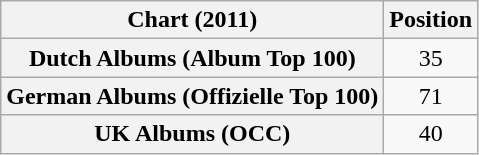<table class="wikitable sortable plainrowheaders" style="text-align:center">
<tr>
<th scope="col">Chart (2011)</th>
<th scope="col">Position</th>
</tr>
<tr>
<th scope="row">Dutch Albums (Album Top 100)</th>
<td>35</td>
</tr>
<tr>
<th scope="row">German Albums (Offizielle Top 100)</th>
<td>71</td>
</tr>
<tr>
<th scope="row">UK Albums (OCC)</th>
<td>40</td>
</tr>
</table>
